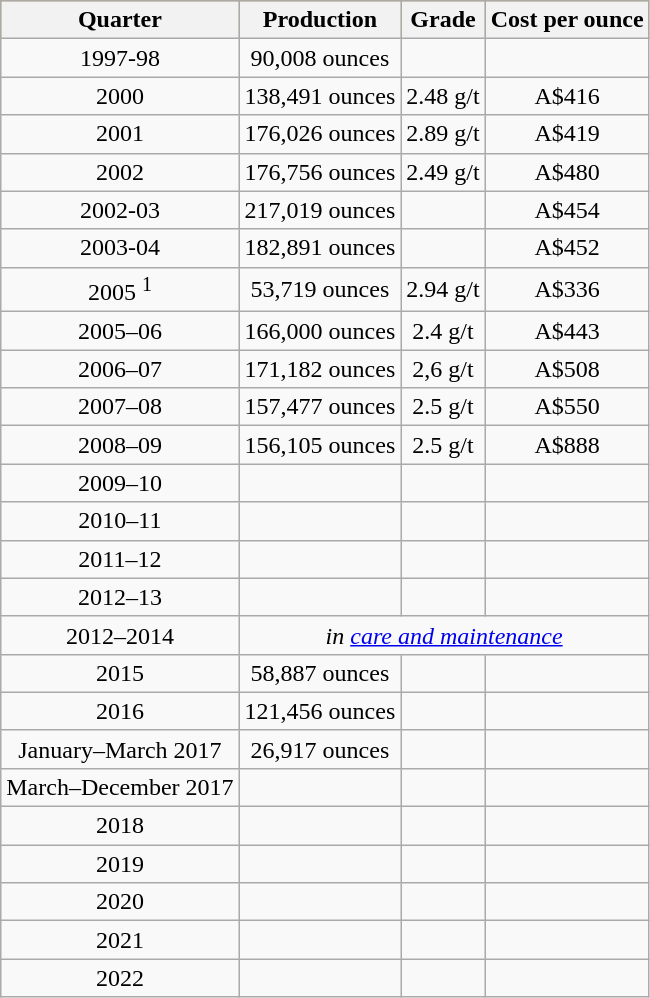<table class="wikitable">
<tr style="text-align:center; background:#daa520;">
<th>Quarter</th>
<th>Production</th>
<th>Grade</th>
<th>Cost per ounce</th>
</tr>
<tr style="text-align:center;">
<td>1997-98</td>
<td>90,008 ounces</td>
<td></td>
<td></td>
</tr>
<tr style="text-align:center;">
<td>2000</td>
<td>138,491 ounces</td>
<td>2.48 g/t</td>
<td>A$416</td>
</tr>
<tr style="text-align:center;">
<td>2001</td>
<td>176,026 ounces</td>
<td>2.89 g/t</td>
<td>A$419</td>
</tr>
<tr style="text-align:center;">
<td>2002</td>
<td>176,756 ounces</td>
<td>2.49 g/t</td>
<td>A$480</td>
</tr>
<tr style="text-align:center;">
<td>2002-03</td>
<td>217,019 ounces</td>
<td></td>
<td>A$454</td>
</tr>
<tr style="text-align:center;">
<td>2003-04</td>
<td>182,891 ounces</td>
<td></td>
<td>A$452</td>
</tr>
<tr style="text-align:center;">
<td>2005 <sup>1</sup></td>
<td>53,719 ounces</td>
<td>2.94 g/t</td>
<td>A$336</td>
</tr>
<tr style="text-align:center;">
<td>2005–06</td>
<td>166,000 ounces</td>
<td>2.4 g/t</td>
<td>A$443</td>
</tr>
<tr style="text-align:center;">
<td>2006–07</td>
<td>171,182 ounces</td>
<td>2,6 g/t</td>
<td>A$508</td>
</tr>
<tr style="text-align:center;">
<td>2007–08</td>
<td>157,477 ounces</td>
<td>2.5 g/t</td>
<td>A$550</td>
</tr>
<tr style="text-align:center;">
<td>2008–09</td>
<td>156,105 ounces</td>
<td>2.5 g/t</td>
<td>A$888</td>
</tr>
<tr style="text-align:center;">
<td>2009–10</td>
<td></td>
<td></td>
<td></td>
</tr>
<tr style="text-align:center;">
<td>2010–11</td>
<td></td>
<td></td>
<td></td>
</tr>
<tr style="text-align:center;">
<td>2011–12</td>
<td></td>
<td></td>
<td></td>
</tr>
<tr style="text-align:center;">
<td>2012–13</td>
<td></td>
<td></td>
<td></td>
</tr>
<tr style="text-align:center;">
<td>2012–2014</td>
<td colspan=3><em>in <a href='#'>care and maintenance</a></em></td>
</tr>
<tr style="text-align:center;">
<td>2015</td>
<td>58,887 ounces</td>
<td></td>
<td></td>
</tr>
<tr style="text-align:center;">
<td>2016</td>
<td>121,456 ounces</td>
<td></td>
<td></td>
</tr>
<tr style="text-align:center;">
<td>January–March 2017</td>
<td>26,917 ounces</td>
<td></td>
<td></td>
</tr>
<tr style="text-align:center;">
<td>March–December 2017</td>
<td></td>
<td></td>
<td></td>
</tr>
<tr style="text-align:center;">
<td>2018</td>
<td></td>
<td></td>
<td></td>
</tr>
<tr style="text-align:center;">
<td>2019</td>
<td></td>
<td></td>
<td></td>
</tr>
<tr style="text-align:center;">
<td>2020</td>
<td></td>
<td></td>
<td></td>
</tr>
<tr style="text-align:center;">
<td>2021</td>
<td></td>
<td></td>
<td></td>
</tr>
<tr style="text-align:center;">
<td>2022</td>
<td></td>
<td></td>
<td></td>
</tr>
</table>
